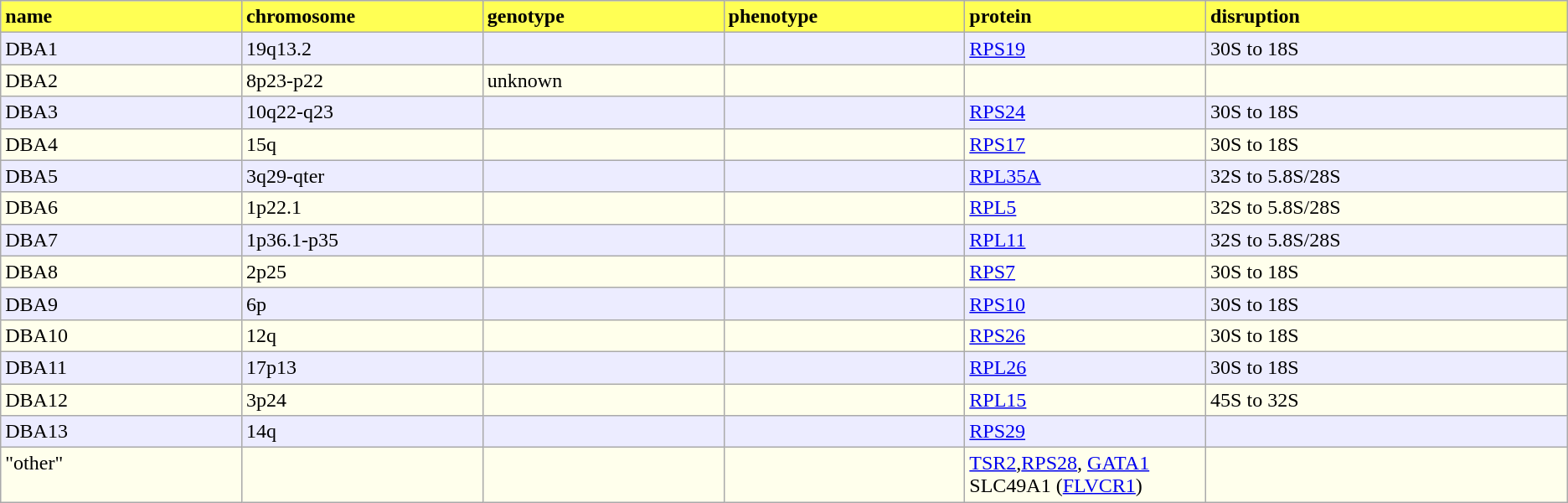<table class="wikitable">
<tr style="text-align:left; background:#ffff54; vertical-align:top;">
<td style="width:10%"><strong>name</strong></td>
<td style="width:10%;"><strong>chromosome</strong></td>
<td style="width:10%;"><strong>genotype</strong></td>
<td style="width:10%;"><strong>phenotype </strong></td>
<td style="width:10%;"><strong>protein</strong></td>
<td style="width:15%;"><strong>disruption</strong></td>
</tr>
<tr style="text-align:left; background:#ececff; vertical-align:top;">
<td>DBA1</td>
<td>19q13.2</td>
<td></td>
<td></td>
<td><a href='#'>RPS19</a></td>
<td>30S to 18S</td>
</tr>
<tr style="text-align:left; background:#ffffec; vertical-align:top;">
<td>DBA2</td>
<td>8p23-p22</td>
<td>unknown</td>
<td></td>
<td></td>
<td></td>
</tr>
<tr style="text-align:left; background:#ececff; vertical-align:top;">
<td>DBA3</td>
<td>10q22-q23</td>
<td></td>
<td></td>
<td><a href='#'>RPS24</a></td>
<td>30S to 18S</td>
</tr>
<tr style="text-align:left; background:#ffffec; vertical-align:top;">
<td>DBA4</td>
<td>15q</td>
<td></td>
<td></td>
<td><a href='#'>RPS17</a></td>
<td>30S to 18S</td>
</tr>
<tr style="text-align:left; background:#ececff; vertical-align:top;">
<td>DBA5</td>
<td>3q29-qter</td>
<td></td>
<td></td>
<td><a href='#'>RPL35A</a></td>
<td>32S to 5.8S/28S</td>
</tr>
<tr style="text-align:left; background:#ffffec; vertical-align:top;">
<td>DBA6</td>
<td>1p22.1</td>
<td></td>
<td></td>
<td><a href='#'>RPL5</a></td>
<td>32S to 5.8S/28S</td>
</tr>
<tr style="text-align:left; background:#ececff; vertical-align:top;">
<td>DBA7</td>
<td>1p36.1-p35</td>
<td></td>
<td></td>
<td><a href='#'>RPL11</a></td>
<td>32S to 5.8S/28S</td>
</tr>
<tr style="text-align:left; background:#ffffec; vertical-align:top;">
<td>DBA8</td>
<td>2p25</td>
<td></td>
<td></td>
<td><a href='#'>RPS7</a></td>
<td>30S to 18S</td>
</tr>
<tr style="text-align:left; background:#ececff; vertical-align:top;">
<td>DBA9</td>
<td>6p</td>
<td></td>
<td></td>
<td><a href='#'>RPS10</a></td>
<td>30S to 18S</td>
</tr>
<tr style="text-align:left; background:#ffffec; vertical-align:top;">
<td>DBA10</td>
<td>12q</td>
<td></td>
<td></td>
<td><a href='#'>RPS26</a></td>
<td>30S to 18S</td>
</tr>
<tr style="text-align:left; background:#ececff; vertical-align:top;">
<td>DBA11</td>
<td>17p13</td>
<td></td>
<td></td>
<td><a href='#'>RPL26</a></td>
<td>30S to 18S</td>
</tr>
<tr style="text-align:left; background:#ffffec; vertical-align:top;">
<td>DBA12</td>
<td>3p24</td>
<td></td>
<td></td>
<td><a href='#'>RPL15</a></td>
<td>45S to 32S</td>
</tr>
<tr style="text-align:left; background:#ececff; vertical-align:top;">
<td>DBA13</td>
<td>14q</td>
<td></td>
<td></td>
<td><a href='#'>RPS29</a></td>
<td></td>
</tr>
<tr style="text-align:left; background:#ffffec; vertical-align:top;">
<td>"other"</td>
<td></td>
<td></td>
<td></td>
<td><a href='#'>TSR2</a>,<a href='#'>RPS28</a>, <a href='#'>GATA1</a><br>SLC49A1
(<a href='#'>FLVCR1</a>)</td>
<td></td>
</tr>
</table>
